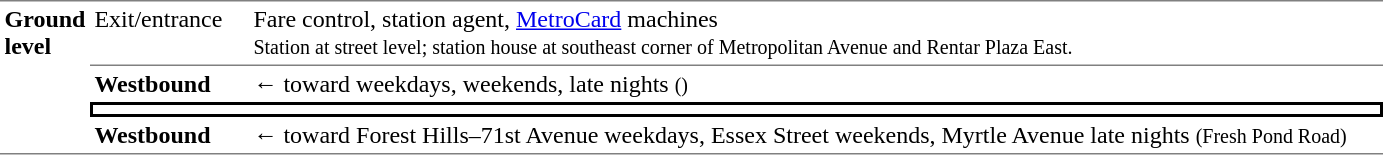<table table border=0 cellspacing=0 cellpadding=3>
<tr>
<td style="border-top:solid 1px gray;border-bottom:solid 1px gray;vertical-align:top;" width=50 rowspan=4><strong>Ground level</strong></td>
<td style="border-top:solid 1px gray;vertical-align:top;" width=100>Exit/entrance</td>
<td style="border-top:solid 1px gray;" width=750>Fare control, station agent, <a href='#'>MetroCard</a> machines<br> <small> Station at street level; station house at southeast corner of Metropolitan Avenue and Rentar Plaza East.</small></td>
</tr>
<tr>
<td style="border-top:solid 1px gray;"><span><strong>Westbound</strong></span></td>
<td style="border-top:solid 1px gray;">←  toward  weekdays,  weekends,  late nights <small>()</small></td>
</tr>
<tr>
<td style="border-top:solid 2px black;border-right:solid 2px black;border-left:solid 2px black;border-bottom:solid 2px black;text-align:center;" colspan=2></td>
</tr>
<tr>
<td style="border-bottom:solid 1px gray;"><span><strong>Westbound</strong></span></td>
<td style="border-bottom:solid 1px gray;">←  toward  Forest Hills–71st Avenue weekdays, Essex Street weekends, Myrtle Avenue late nights <small>(Fresh Pond Road)</small></td>
</tr>
</table>
